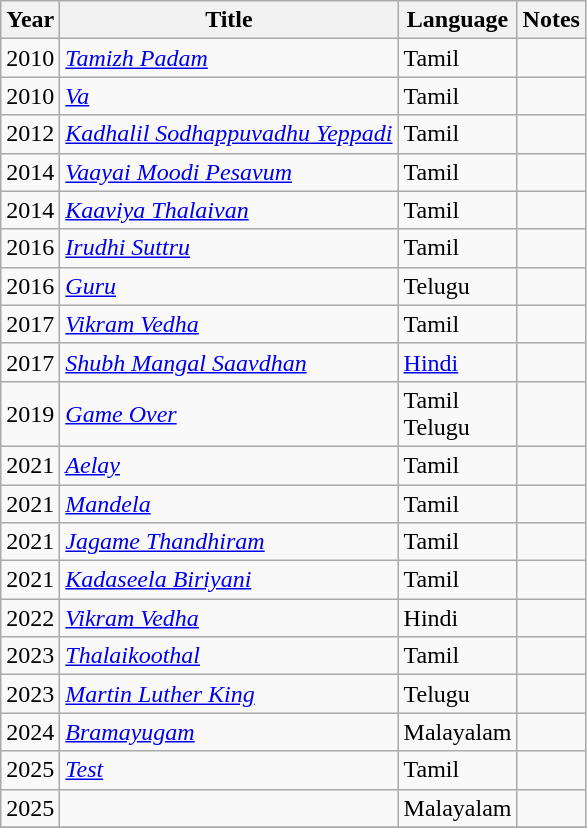<table class="wikitable sortable">
<tr>
<th>Year</th>
<th>Title</th>
<th>Language</th>
<th>Notes</th>
</tr>
<tr>
<td>2010</td>
<td><em><a href='#'>Tamizh Padam</a></em></td>
<td>Tamil</td>
<td></td>
</tr>
<tr>
<td>2010</td>
<td><em><a href='#'>Va</a></em></td>
<td>Tamil</td>
<td></td>
</tr>
<tr>
<td>2012</td>
<td><em><a href='#'>Kadhalil Sodhappuvadhu Yeppadi</a></em></td>
<td>Tamil</td>
<td></td>
</tr>
<tr>
<td>2014</td>
<td><em><a href='#'>Vaayai Moodi Pesavum</a></em></td>
<td>Tamil</td>
<td></td>
</tr>
<tr>
<td>2014</td>
<td><em><a href='#'>Kaaviya Thalaivan</a></em></td>
<td>Tamil</td>
<td></td>
</tr>
<tr>
<td>2016</td>
<td><em><a href='#'>Irudhi Suttru</a></em></td>
<td>Tamil</td>
<td></td>
</tr>
<tr>
<td>2016</td>
<td><em><a href='#'>Guru</a></em></td>
<td>Telugu</td>
<td></td>
</tr>
<tr>
<td>2017</td>
<td><em><a href='#'>Vikram Vedha</a></em></td>
<td>Tamil</td>
<td></td>
</tr>
<tr>
<td>2017</td>
<td><em><a href='#'>Shubh Mangal Saavdhan</a></em></td>
<td><a href='#'>Hindi</a></td>
<td></td>
</tr>
<tr>
<td>2019</td>
<td><em><a href='#'>Game Over</a></em></td>
<td>Tamil<br>Telugu</td>
<td></td>
</tr>
<tr>
<td>2021</td>
<td><em><a href='#'>Aelay</a></em></td>
<td>Tamil</td>
<td></td>
</tr>
<tr>
<td>2021</td>
<td><em><a href='#'>Mandela</a></em></td>
<td>Tamil</td>
<td></td>
</tr>
<tr>
<td>2021</td>
<td><em><a href='#'>Jagame Thandhiram</a></em></td>
<td>Tamil</td>
<td></td>
</tr>
<tr>
<td>2021</td>
<td><em><a href='#'>Kadaseela Biriyani</a></em></td>
<td>Tamil</td>
<td></td>
</tr>
<tr>
<td>2022</td>
<td><em><a href='#'>Vikram Vedha</a></em></td>
<td>Hindi</td>
<td></td>
</tr>
<tr>
<td>2023</td>
<td><em><a href='#'>Thalaikoothal</a></em></td>
<td>Tamil</td>
<td></td>
</tr>
<tr>
<td>2023</td>
<td><em><a href='#'>Martin Luther King</a></em></td>
<td>Telugu</td>
<td></td>
</tr>
<tr>
<td>2024</td>
<td><em><a href='#'>Bramayugam</a></em></td>
<td>Malayalam</td>
<td></td>
</tr>
<tr>
<td>2025</td>
<td><em><a href='#'>Test</a></em></td>
<td>Tamil</td>
<td></td>
</tr>
<tr>
<td>2025</td>
<td></td>
<td>Malayalam</td>
<td></td>
</tr>
<tr>
</tr>
</table>
